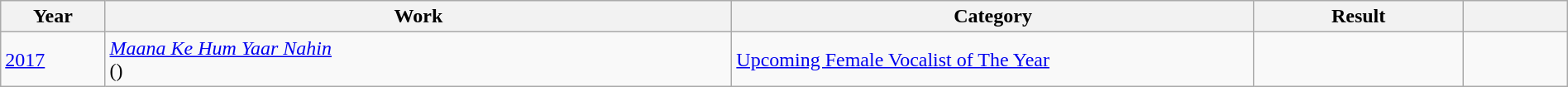<table class="wikitable" style="width:100%;">
<tr>
<th width=5%>Year</th>
<th style="width:30%;">Work</th>
<th style="width:25%;">Category</th>
<th style="width:10%;">Result</th>
<th width=5%></th>
</tr>
<tr>
<td><a href='#'>2017</a></td>
<td><em><a href='#'>Maana Ke Hum Yaar Nahin</a></em> <br>()</td>
<td><a href='#'>Upcoming Female Vocalist of The Year</a></td>
<td></td>
<td style="text-align:center;"></td>
</tr>
</table>
